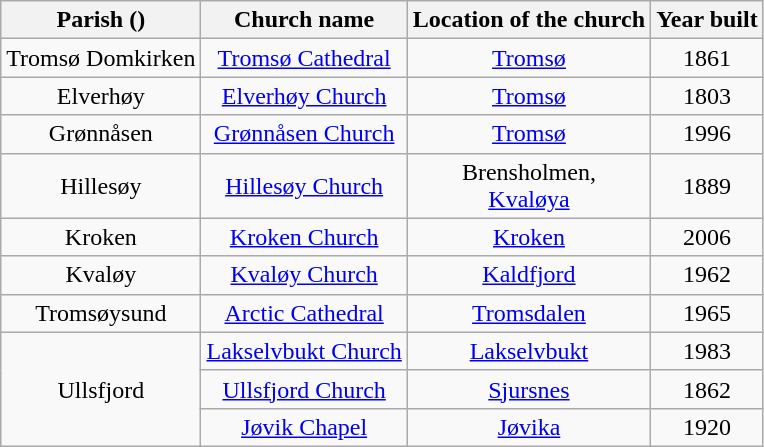<table class="wikitable" style="text-align:center">
<tr>
<th>Parish ()</th>
<th>Church name</th>
<th>Location of the church</th>
<th>Year built</th>
</tr>
<tr>
<td>Tromsø Domkirken</td>
<td><a href='#'>Tromsø Cathedral</a></td>
<td><a href='#'>Tromsø</a></td>
<td>1861</td>
</tr>
<tr>
<td>Elverhøy</td>
<td><a href='#'>Elverhøy Church</a></td>
<td><a href='#'>Tromsø</a></td>
<td>1803</td>
</tr>
<tr>
<td>Grønnåsen</td>
<td><a href='#'>Grønnåsen Church</a></td>
<td><a href='#'>Tromsø</a></td>
<td>1996</td>
</tr>
<tr>
<td>Hillesøy</td>
<td><a href='#'>Hillesøy Church</a></td>
<td>Brensholmen,<br><a href='#'>Kvaløya</a></td>
<td>1889</td>
</tr>
<tr>
<td>Kroken</td>
<td><a href='#'>Kroken Church</a></td>
<td><a href='#'>Kroken</a></td>
<td>2006</td>
</tr>
<tr>
<td>Kvaløy</td>
<td><a href='#'>Kvaløy Church</a></td>
<td><a href='#'>Kaldfjord</a></td>
<td>1962</td>
</tr>
<tr>
<td>Tromsøysund</td>
<td><a href='#'>Arctic Cathedral</a></td>
<td><a href='#'>Tromsdalen</a></td>
<td>1965</td>
</tr>
<tr>
<td rowspan="3">Ullsfjord</td>
<td><a href='#'>Lakselvbukt Church</a></td>
<td><a href='#'>Lakselvbukt</a></td>
<td>1983</td>
</tr>
<tr>
<td><a href='#'>Ullsfjord Church</a></td>
<td><a href='#'>Sjursnes</a></td>
<td>1862</td>
</tr>
<tr>
<td><a href='#'>Jøvik Chapel</a></td>
<td><a href='#'>Jøvika</a></td>
<td>1920</td>
</tr>
</table>
